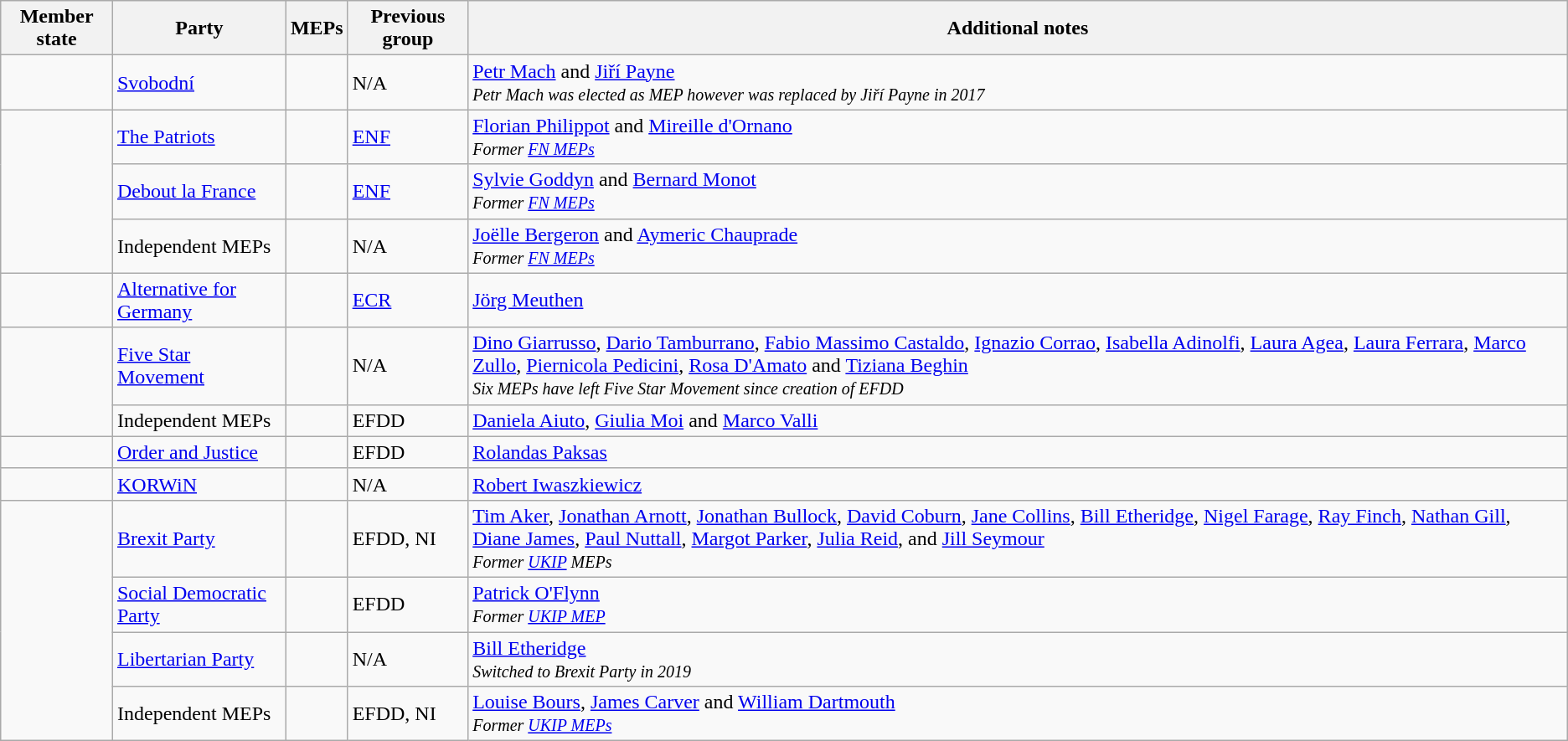<table class="wikitable">
<tr>
<th>Member state</th>
<th>Party</th>
<th>MEPs</th>
<th>Previous group</th>
<th>Additional notes</th>
</tr>
<tr>
<td></td>
<td><a href='#'>Svobodní</a></td>
<td></td>
<td>N/A</td>
<td><a href='#'>Petr Mach</a> and <a href='#'>Jiří Payne</a> <br> <small><em>Petr Mach was elected as MEP however was replaced by Jiří Payne in 2017</em></small></td>
</tr>
<tr>
<td rowspan=3></td>
<td><a href='#'>The Patriots</a></td>
<td></td>
<td><a href='#'>ENF</a></td>
<td><a href='#'>Florian Philippot</a> and <a href='#'>Mireille d'Ornano</a> <br> <small><em>Former <a href='#'>FN MEPs</a></em></small></td>
</tr>
<tr>
<td><a href='#'>Debout la France</a></td>
<td></td>
<td><a href='#'>ENF</a></td>
<td><a href='#'>Sylvie Goddyn</a> and <a href='#'>Bernard Monot</a> <br> <small><em>Former <a href='#'>FN MEPs</a></em></small></td>
</tr>
<tr>
<td>Independent MEPs</td>
<td></td>
<td>N/A</td>
<td><a href='#'>Joëlle Bergeron</a> and <a href='#'>Aymeric Chauprade</a><br><small><em>Former <a href='#'>FN MEPs</a></em></small></td>
</tr>
<tr>
<td></td>
<td><a href='#'>Alternative for Germany</a></td>
<td></td>
<td><a href='#'>ECR</a></td>
<td><a href='#'>Jörg Meuthen</a></td>
</tr>
<tr>
<td rowspan=2></td>
<td><a href='#'>Five Star Movement</a></td>
<td></td>
<td>N/A</td>
<td><a href='#'>Dino Giarrusso</a>, <a href='#'>Dario Tamburrano</a>, <a href='#'>Fabio Massimo Castaldo</a>, <a href='#'>Ignazio Corrao</a>, <a href='#'>Isabella Adinolfi</a>, <a href='#'>Laura Agea</a>, <a href='#'>Laura Ferrara</a>, <a href='#'>Marco Zullo</a>, <a href='#'>Piernicola Pedicini</a>, <a href='#'>Rosa D'Amato</a> and <a href='#'>Tiziana Beghin</a><br> <small> <em>Six MEPs have left Five Star Movement since creation of EFDD</em></small></td>
</tr>
<tr>
<td>Independent MEPs</td>
<td></td>
<td>EFDD</td>
<td><a href='#'>Daniela Aiuto</a>, <a href='#'>Giulia Moi</a> and <a href='#'>Marco Valli</a></td>
</tr>
<tr>
<td></td>
<td><a href='#'>Order and Justice</a></td>
<td></td>
<td>EFDD</td>
<td><a href='#'>Rolandas Paksas</a></td>
</tr>
<tr>
<td></td>
<td><a href='#'>KORWiN</a></td>
<td></td>
<td>N/A</td>
<td><a href='#'>Robert Iwaszkiewicz</a></td>
</tr>
<tr>
<td rowspan=4></td>
<td><a href='#'>Brexit Party</a></td>
<td></td>
<td>EFDD, NI</td>
<td><a href='#'>Tim Aker</a>, <a href='#'>Jonathan Arnott</a>, <a href='#'>Jonathan Bullock</a>, <a href='#'>David Coburn</a>, <a href='#'>Jane Collins</a>, <a href='#'>Bill Etheridge</a>, <a href='#'>Nigel Farage</a>, <a href='#'>Ray Finch</a>, <a href='#'>Nathan Gill</a>, <a href='#'>Diane James</a>, <a href='#'>Paul Nuttall</a>, <a href='#'>Margot Parker</a>, <a href='#'>Julia Reid</a>,  and <a href='#'>Jill Seymour</a><br> <small><em>Former <a href='#'>UKIP</a> MEPs</em></small></td>
</tr>
<tr>
<td><a href='#'>Social Democratic Party</a></td>
<td></td>
<td>EFDD</td>
<td><a href='#'>Patrick O'Flynn</a><br> <small><em>Former <a href='#'>UKIP MEP</a></em></small></td>
</tr>
<tr>
<td><a href='#'>Libertarian Party</a></td>
<td></td>
<td>N/A</td>
<td><a href='#'>Bill Etheridge</a><br> <small><em>Switched to Brexit Party in 2019</em></small></td>
</tr>
<tr>
<td>Independent MEPs</td>
<td></td>
<td>EFDD, NI</td>
<td><a href='#'>Louise Bours</a>, <a href='#'>James Carver</a> and <a href='#'>William Dartmouth</a><br> <small><em>Former <a href='#'>UKIP MEPs</a></em></small></td>
</tr>
</table>
